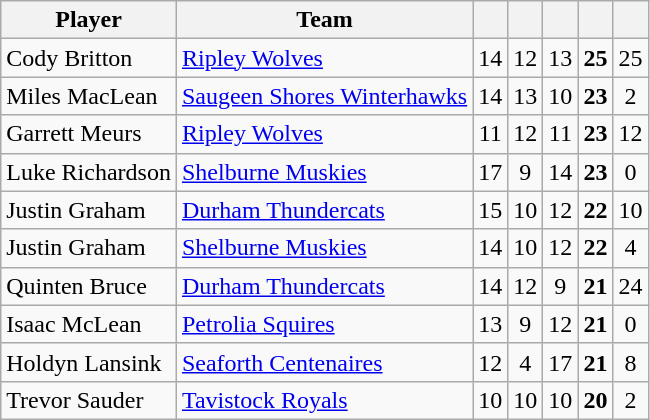<table class="wikitable" style="text-align:center">
<tr>
<th width:30%;">Player</th>
<th width:30%;">Team</th>
<th width:7.5%;"></th>
<th width:7.5%;"></th>
<th width:7.5%;"></th>
<th width:7.5%;"></th>
<th width:7.5%;"></th>
</tr>
<tr>
<td align=left>Cody Britton</td>
<td align=left><a href='#'>Ripley Wolves</a></td>
<td>14</td>
<td>12</td>
<td>13</td>
<td><strong>25</strong></td>
<td>25</td>
</tr>
<tr>
<td align=left>Miles MacLean</td>
<td align=left><a href='#'>Saugeen Shores Winterhawks</a></td>
<td>14</td>
<td>13</td>
<td>10</td>
<td><strong>23</strong></td>
<td>2</td>
</tr>
<tr>
<td align=left>Garrett Meurs</td>
<td align=left><a href='#'>Ripley Wolves</a></td>
<td>11</td>
<td>12</td>
<td>11</td>
<td><strong>23</strong></td>
<td>12</td>
</tr>
<tr>
<td align=left>Luke Richardson</td>
<td align=left><a href='#'>Shelburne Muskies</a></td>
<td>17</td>
<td>9</td>
<td>14</td>
<td><strong>23</strong></td>
<td>0</td>
</tr>
<tr>
<td align=left>Justin Graham</td>
<td align=left><a href='#'>Durham Thundercats</a></td>
<td>15</td>
<td>10</td>
<td>12</td>
<td><strong>22</strong></td>
<td>10</td>
</tr>
<tr>
<td align=left>Justin Graham</td>
<td align=left><a href='#'>Shelburne Muskies</a></td>
<td>14</td>
<td>10</td>
<td>12</td>
<td><strong>22</strong></td>
<td>4</td>
</tr>
<tr>
<td align=left>Quinten Bruce</td>
<td align=left><a href='#'>Durham Thundercats</a></td>
<td>14</td>
<td>12</td>
<td>9</td>
<td><strong>21</strong></td>
<td>24</td>
</tr>
<tr>
<td align=left>Isaac McLean</td>
<td align=left><a href='#'>Petrolia Squires</a></td>
<td>13</td>
<td>9</td>
<td>12</td>
<td><strong>21</strong></td>
<td>0</td>
</tr>
<tr>
<td align=left>Holdyn Lansink</td>
<td align=left><a href='#'>Seaforth Centenaires</a></td>
<td>12</td>
<td>4</td>
<td>17</td>
<td><strong>21</strong></td>
<td>8</td>
</tr>
<tr>
<td align=left>Trevor Sauder</td>
<td align=left><a href='#'>Tavistock Royals</a></td>
<td>10</td>
<td>10</td>
<td>10</td>
<td><strong>20</strong></td>
<td>2</td>
</tr>
</table>
